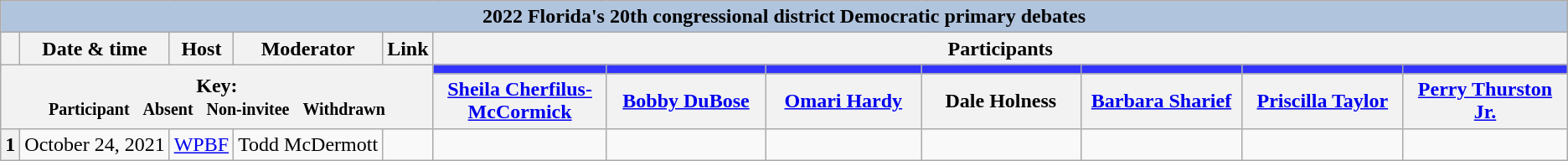<table class="wikitable">
<tr>
<th style="background:#B0C4DE" colspan="16">2022 Florida's 20th congressional district Democratic primary debates</th>
</tr>
<tr>
<th style="white-space:nowrap;"> </th>
<th>Date & time</th>
<th>Host</th>
<th>Moderator</th>
<th>Link</th>
<th scope="col" colspan="10">Participants</th>
</tr>
<tr>
<th colspan="5" rowspan="2">Key:<br> <small>Participant  </small>  <small>Absent  </small>  <small>Non-invitee  </small>  <small>Withdrawn</small></th>
<th scope="col" style="width:10em; background:#33f;"></th>
<th scope="col" style="width:10em; background:#33f;"></th>
<th scope="col" style="width:10em; background:#33f;"></th>
<th scope="col" style="width:10em; background:#33f;"></th>
<th scope="col" style="width:10em; background:#33f;"></th>
<th scope="col" style="width:10em; background:#33f;"></th>
<th scope="col" style="width:10em; background:#33f;"></th>
</tr>
<tr>
<th><a href='#'>Sheila Cherfilus-McCormick</a></th>
<th><a href='#'>Bobby DuBose</a></th>
<th><a href='#'>Omari Hardy</a></th>
<th>Dale Holness</th>
<th><a href='#'>Barbara Sharief</a></th>
<th><a href='#'>Priscilla Taylor</a></th>
<th><a href='#'>Perry Thurston Jr.</a></th>
</tr>
<tr>
<th>1</th>
<td style="white-space:nowrap; text-align:center;">October 24, 2021</td>
<td style="white-space:nowrap; text-align:center;"><a href='#'>WPBF</a></td>
<td style="white-space:nowrap; text-align:center;">Todd McDermott</td>
<td style="white-space:nowrap; text-align:center;"></td>
<td></td>
<td></td>
<td></td>
<td></td>
<td></td>
<td></td>
<td></td>
</tr>
</table>
